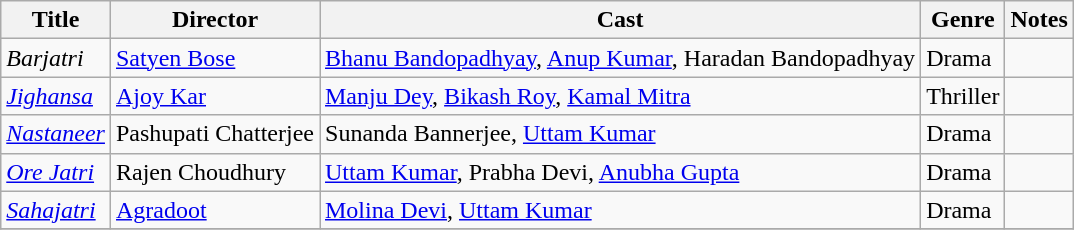<table class="wikitable sortable" border="0">
<tr>
<th>Title</th>
<th>Director</th>
<th>Cast</th>
<th>Genre</th>
<th>Notes</th>
</tr>
<tr>
<td><em>Barjatri</em></td>
<td><a href='#'>Satyen Bose</a></td>
<td><a href='#'>Bhanu Bandopadhyay</a>, <a href='#'>Anup Kumar</a>, Haradan Bandopadhyay</td>
<td>Drama</td>
<td></td>
</tr>
<tr>
<td><em><a href='#'>Jighansa</a></em></td>
<td><a href='#'>Ajoy Kar</a></td>
<td><a href='#'>Manju Dey</a>, <a href='#'>Bikash Roy</a>, <a href='#'>Kamal Mitra</a></td>
<td>Thriller</td>
<td></td>
</tr>
<tr>
<td><em><a href='#'>Nastaneer</a></em></td>
<td>Pashupati Chatterjee</td>
<td>Sunanda Bannerjee, <a href='#'>Uttam Kumar</a></td>
<td>Drama</td>
<td></td>
</tr>
<tr>
<td><em><a href='#'>Ore Jatri</a></em></td>
<td>Rajen Choudhury</td>
<td><a href='#'>Uttam Kumar</a>, Prabha Devi, <a href='#'>Anubha Gupta</a></td>
<td>Drama</td>
<td></td>
</tr>
<tr>
<td><em><a href='#'>Sahajatri</a></em></td>
<td><a href='#'>Agradoot</a></td>
<td><a href='#'>Molina Devi</a>, <a href='#'>Uttam Kumar</a></td>
<td>Drama</td>
<td></td>
</tr>
<tr>
</tr>
</table>
